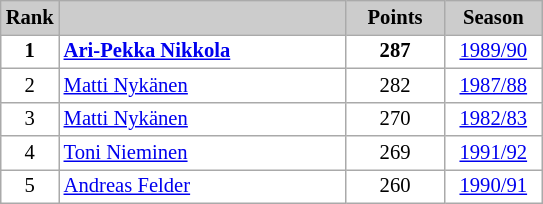<table class="wikitable plainrowheaders" style="background:#fff; font-size:86%; line-height:16px; border:grey solid 1px; border-collapse:collapse;">
<tr style="background:#ccc; text-align:center;">
<th style="background:#ccc;">Rank</th>
<th style="background:#ccc;" width="185"></th>
<th style="background:#ccc;" width="59">Points</th>
<th style="background:#ccc;" width="59">Season</th>
</tr>
<tr>
<td align=center><strong>1</strong></td>
<td> <strong><a href='#'>Ari-Pekka Nikkola</a></strong></td>
<td align=center><strong>287</strong></td>
<td align=center><a href='#'>1989/90</a></td>
</tr>
<tr>
<td align=center>2</td>
<td> <a href='#'>Matti Nykänen</a></td>
<td align=center>282</td>
<td align=center><a href='#'>1987/88</a></td>
</tr>
<tr>
<td align=center>3</td>
<td> <a href='#'>Matti Nykänen</a></td>
<td align=center>270</td>
<td align=center><a href='#'>1982/83</a></td>
</tr>
<tr>
<td align=center>4</td>
<td> <a href='#'>Toni Nieminen</a></td>
<td align=center>269</td>
<td align=center><a href='#'>1991/92</a></td>
</tr>
<tr>
<td align=center>5</td>
<td> <a href='#'>Andreas Felder</a></td>
<td align=center>260</td>
<td align=center><a href='#'>1990/91</a></td>
</tr>
</table>
